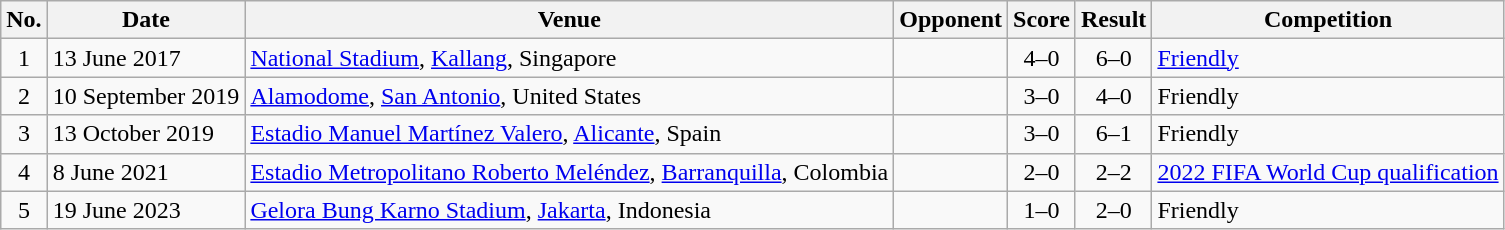<table class="wikitable sortable">
<tr>
<th scope="col">No.</th>
<th scope="col">Date</th>
<th scope="col">Venue</th>
<th scope="col">Opponent</th>
<th scope="col">Score</th>
<th scope="col">Result</th>
<th scope="col">Competition</th>
</tr>
<tr>
<td align="center">1</td>
<td>13 June 2017</td>
<td><a href='#'>National Stadium</a>, <a href='#'>Kallang</a>, Singapore</td>
<td></td>
<td align="center">4–0</td>
<td align="center">6–0</td>
<td><a href='#'>Friendly</a></td>
</tr>
<tr>
<td align="center">2</td>
<td>10 September 2019</td>
<td><a href='#'>Alamodome</a>, <a href='#'>San Antonio</a>, United States</td>
<td></td>
<td align="center">3–0</td>
<td align="center">4–0</td>
<td>Friendly</td>
</tr>
<tr>
<td align="center">3</td>
<td>13 October 2019</td>
<td><a href='#'>Estadio Manuel Martínez Valero</a>, <a href='#'>Alicante</a>, Spain</td>
<td></td>
<td align="center">3–0</td>
<td align="center">6–1</td>
<td>Friendly</td>
</tr>
<tr>
<td align="center">4</td>
<td>8 June 2021</td>
<td><a href='#'>Estadio Metropolitano Roberto Meléndez</a>, <a href='#'>Barranquilla</a>, Colombia</td>
<td></td>
<td align="center">2–0</td>
<td align="center">2–2</td>
<td><a href='#'>2022 FIFA World Cup qualification</a></td>
</tr>
<tr>
<td align="center">5</td>
<td>19 June 2023</td>
<td><a href='#'>Gelora Bung Karno Stadium</a>, <a href='#'>Jakarta</a>, Indonesia</td>
<td></td>
<td align="center">1–0</td>
<td align="center">2–0</td>
<td>Friendly</td>
</tr>
</table>
